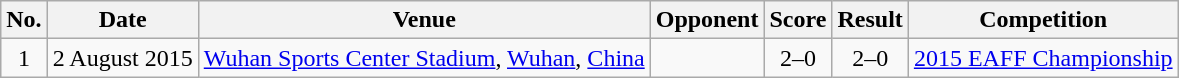<table class="wikitable">
<tr>
<th>No.</th>
<th>Date</th>
<th>Venue</th>
<th>Opponent</th>
<th>Score</th>
<th>Result</th>
<th>Competition</th>
</tr>
<tr>
<td align="center">1</td>
<td>2 August 2015</td>
<td><a href='#'>Wuhan Sports Center Stadium</a>, <a href='#'>Wuhan</a>, <a href='#'>China</a></td>
<td></td>
<td align=center>2–0</td>
<td align=center>2–0</td>
<td><a href='#'>2015 EAFF Championship</a></td>
</tr>
</table>
